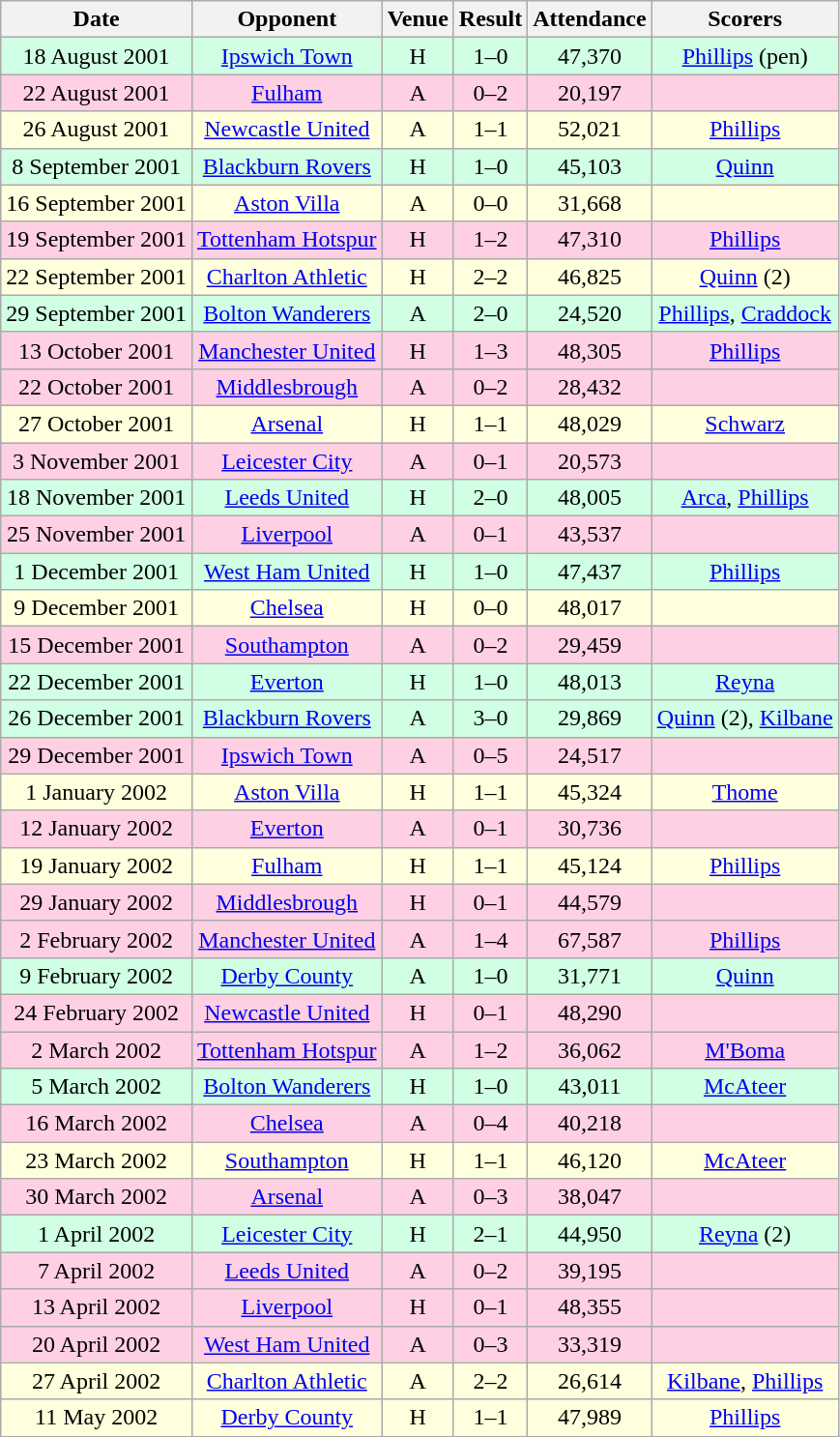<table class="wikitable sortable" style="font-size:100%; text-align:center">
<tr>
<th>Date</th>
<th>Opponent</th>
<th>Venue</th>
<th>Result</th>
<th>Attendance</th>
<th>Scorers</th>
</tr>
<tr style="background-color: #d0ffe3;">
<td>18 August 2001</td>
<td><a href='#'>Ipswich Town</a></td>
<td>H</td>
<td>1–0</td>
<td>47,370</td>
<td><a href='#'>Phillips</a> (pen)</td>
</tr>
<tr style="background-color: #ffd0e3;">
<td>22 August 2001</td>
<td><a href='#'>Fulham</a></td>
<td>A</td>
<td>0–2</td>
<td>20,197</td>
<td></td>
</tr>
<tr style="background-color: #ffffdd;">
<td>26 August 2001</td>
<td><a href='#'>Newcastle United</a></td>
<td>A</td>
<td>1–1</td>
<td>52,021</td>
<td><a href='#'>Phillips</a></td>
</tr>
<tr style="background-color: #d0ffe3;">
<td>8 September 2001</td>
<td><a href='#'>Blackburn Rovers</a></td>
<td>H</td>
<td>1–0</td>
<td>45,103</td>
<td><a href='#'>Quinn</a></td>
</tr>
<tr style="background-color: #ffffdd;">
<td>16 September 2001</td>
<td><a href='#'>Aston Villa</a></td>
<td>A</td>
<td>0–0</td>
<td>31,668</td>
<td></td>
</tr>
<tr style="background-color: #ffd0e3;">
<td>19 September 2001</td>
<td><a href='#'>Tottenham Hotspur</a></td>
<td>H</td>
<td>1–2</td>
<td>47,310</td>
<td><a href='#'>Phillips</a></td>
</tr>
<tr style="background-color: #ffffdd;">
<td>22 September 2001</td>
<td><a href='#'>Charlton Athletic</a></td>
<td>H</td>
<td>2–2</td>
<td>46,825</td>
<td><a href='#'>Quinn</a> (2)</td>
</tr>
<tr style="background-color: #d0ffe3;">
<td>29 September 2001</td>
<td><a href='#'>Bolton Wanderers</a></td>
<td>A</td>
<td>2–0</td>
<td>24,520</td>
<td><a href='#'>Phillips</a>, <a href='#'>Craddock</a></td>
</tr>
<tr style="background-color: #ffd0e3;">
<td>13 October 2001</td>
<td><a href='#'>Manchester United</a></td>
<td>H</td>
<td>1–3</td>
<td>48,305</td>
<td><a href='#'>Phillips</a></td>
</tr>
<tr style="background-color: #ffd0e3;">
<td>22 October 2001</td>
<td><a href='#'>Middlesbrough</a></td>
<td>A</td>
<td>0–2</td>
<td>28,432</td>
<td></td>
</tr>
<tr style="background-color: #ffffdd;">
<td>27 October 2001</td>
<td><a href='#'>Arsenal</a></td>
<td>H</td>
<td>1–1</td>
<td>48,029</td>
<td><a href='#'>Schwarz</a></td>
</tr>
<tr style="background-color: #ffd0e3;">
<td>3 November 2001</td>
<td><a href='#'>Leicester City</a></td>
<td>A</td>
<td>0–1</td>
<td>20,573</td>
<td></td>
</tr>
<tr style="background-color: #d0ffe3;">
<td>18 November 2001</td>
<td><a href='#'>Leeds United</a></td>
<td>H</td>
<td>2–0</td>
<td>48,005</td>
<td><a href='#'>Arca</a>, <a href='#'>Phillips</a></td>
</tr>
<tr style="background-color: #ffd0e3;">
<td>25 November 2001</td>
<td><a href='#'>Liverpool</a></td>
<td>A</td>
<td>0–1</td>
<td>43,537</td>
<td></td>
</tr>
<tr style="background-color: #d0ffe3;">
<td>1 December 2001</td>
<td><a href='#'>West Ham United</a></td>
<td>H</td>
<td>1–0</td>
<td>47,437</td>
<td><a href='#'>Phillips</a></td>
</tr>
<tr style="background-color: #ffffdd;">
<td>9 December 2001</td>
<td><a href='#'>Chelsea</a></td>
<td>H</td>
<td>0–0</td>
<td>48,017</td>
<td></td>
</tr>
<tr style="background-color: #ffd0e3;">
<td>15 December 2001</td>
<td><a href='#'>Southampton</a></td>
<td>A</td>
<td>0–2</td>
<td>29,459</td>
<td></td>
</tr>
<tr style="background-color: #d0ffe3;">
<td>22 December 2001</td>
<td><a href='#'>Everton</a></td>
<td>H</td>
<td>1–0</td>
<td>48,013</td>
<td><a href='#'>Reyna</a></td>
</tr>
<tr style="background-color: #d0ffe3;">
<td>26 December 2001</td>
<td><a href='#'>Blackburn Rovers</a></td>
<td>A</td>
<td>3–0</td>
<td>29,869</td>
<td><a href='#'>Quinn</a> (2), <a href='#'>Kilbane</a></td>
</tr>
<tr style="background-color: #ffd0e3;">
<td>29 December 2001</td>
<td><a href='#'>Ipswich Town</a></td>
<td>A</td>
<td>0–5</td>
<td>24,517</td>
<td></td>
</tr>
<tr style="background-color: #ffffdd;">
<td>1 January 2002</td>
<td><a href='#'>Aston Villa</a></td>
<td>H</td>
<td>1–1</td>
<td>45,324</td>
<td><a href='#'>Thome</a></td>
</tr>
<tr style="background-color: #ffd0e3;">
<td>12 January 2002</td>
<td><a href='#'>Everton</a></td>
<td>A</td>
<td>0–1</td>
<td>30,736</td>
<td></td>
</tr>
<tr style="background-color: #ffffdd;">
<td>19 January 2002</td>
<td><a href='#'>Fulham</a></td>
<td>H</td>
<td>1–1</td>
<td>45,124</td>
<td><a href='#'>Phillips</a></td>
</tr>
<tr style="background-color: #ffd0e3;">
<td>29 January 2002</td>
<td><a href='#'>Middlesbrough</a></td>
<td>H</td>
<td>0–1</td>
<td>44,579</td>
<td></td>
</tr>
<tr style="background-color: #ffd0e3;">
<td>2 February 2002</td>
<td><a href='#'>Manchester United</a></td>
<td>A</td>
<td>1–4</td>
<td>67,587</td>
<td><a href='#'>Phillips</a></td>
</tr>
<tr style="background-color: #d0ffe3;">
<td>9 February 2002</td>
<td><a href='#'>Derby County</a></td>
<td>A</td>
<td>1–0</td>
<td>31,771</td>
<td><a href='#'>Quinn</a></td>
</tr>
<tr style="background-color: #ffd0e3;">
<td>24 February 2002</td>
<td><a href='#'>Newcastle United</a></td>
<td>H</td>
<td>0–1</td>
<td>48,290</td>
<td></td>
</tr>
<tr style="background-color: #ffd0e3;">
<td>2 March 2002</td>
<td><a href='#'>Tottenham Hotspur</a></td>
<td>A</td>
<td>1–2</td>
<td>36,062</td>
<td><a href='#'>M'Boma</a></td>
</tr>
<tr style="background-color: #d0ffe3;">
<td>5 March 2002</td>
<td><a href='#'>Bolton Wanderers</a></td>
<td>H</td>
<td>1–0</td>
<td>43,011</td>
<td><a href='#'>McAteer</a></td>
</tr>
<tr style="background-color: #ffd0e3;">
<td>16 March 2002</td>
<td><a href='#'>Chelsea</a></td>
<td>A</td>
<td>0–4</td>
<td>40,218</td>
<td></td>
</tr>
<tr style="background-color: #ffffdd;">
<td>23 March 2002</td>
<td><a href='#'>Southampton</a></td>
<td>H</td>
<td>1–1</td>
<td>46,120</td>
<td><a href='#'>McAteer</a></td>
</tr>
<tr style="background-color: #ffd0e3;">
<td>30 March 2002</td>
<td><a href='#'>Arsenal</a></td>
<td>A</td>
<td>0–3</td>
<td>38,047</td>
<td></td>
</tr>
<tr style="background-color: #d0ffe3;">
<td>1 April 2002</td>
<td><a href='#'>Leicester City</a></td>
<td>H</td>
<td>2–1</td>
<td>44,950</td>
<td><a href='#'>Reyna</a> (2)</td>
</tr>
<tr style="background-color: #ffd0e3;">
<td>7 April 2002</td>
<td><a href='#'>Leeds United</a></td>
<td>A</td>
<td>0–2</td>
<td>39,195</td>
<td></td>
</tr>
<tr style="background-color: #ffd0e3;">
<td>13 April 2002</td>
<td><a href='#'>Liverpool</a></td>
<td>H</td>
<td>0–1</td>
<td>48,355</td>
<td></td>
</tr>
<tr style="background-color: #ffd0e3;">
<td>20 April 2002</td>
<td><a href='#'>West Ham United</a></td>
<td>A</td>
<td>0–3</td>
<td>33,319</td>
<td></td>
</tr>
<tr style="background-color: #ffffdd;">
<td>27 April 2002</td>
<td><a href='#'>Charlton Athletic</a></td>
<td>A</td>
<td>2–2</td>
<td>26,614</td>
<td><a href='#'>Kilbane</a>, <a href='#'>Phillips</a></td>
</tr>
<tr style="background-color: #ffffdd;">
<td>11 May 2002</td>
<td><a href='#'>Derby County</a></td>
<td>H</td>
<td>1–1</td>
<td>47,989</td>
<td><a href='#'>Phillips</a></td>
</tr>
</table>
